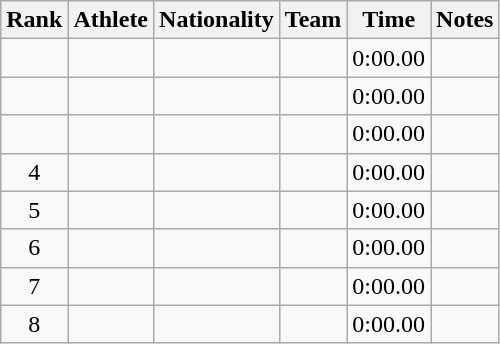<table class="wikitable sortable plainrowheaders" style="text-align:center">
<tr>
<th scope="col">Rank</th>
<th scope="col">Athlete</th>
<th scope="col">Nationality</th>
<th scope="col">Team</th>
<th scope="col">Time</th>
<th scope="col">Notes</th>
</tr>
<tr>
<td></td>
<td align=left></td>
<td align=left></td>
<td></td>
<td>0:00.00</td>
<td></td>
</tr>
<tr>
<td></td>
<td align=left></td>
<td align=left></td>
<td></td>
<td>0:00.00</td>
<td></td>
</tr>
<tr>
<td></td>
<td align=left></td>
<td align=left></td>
<td></td>
<td>0:00.00</td>
<td></td>
</tr>
<tr>
<td>4</td>
<td align=left></td>
<td align=left></td>
<td></td>
<td>0:00.00</td>
<td></td>
</tr>
<tr>
<td>5</td>
<td align=left></td>
<td align=left></td>
<td></td>
<td>0:00.00</td>
<td></td>
</tr>
<tr>
<td>6</td>
<td align=left></td>
<td align=left></td>
<td></td>
<td>0:00.00</td>
<td></td>
</tr>
<tr>
<td>7</td>
<td align=left></td>
<td align=left></td>
<td></td>
<td>0:00.00</td>
<td></td>
</tr>
<tr>
<td>8</td>
<td align=left></td>
<td align=left></td>
<td></td>
<td>0:00.00</td>
<td></td>
</tr>
</table>
